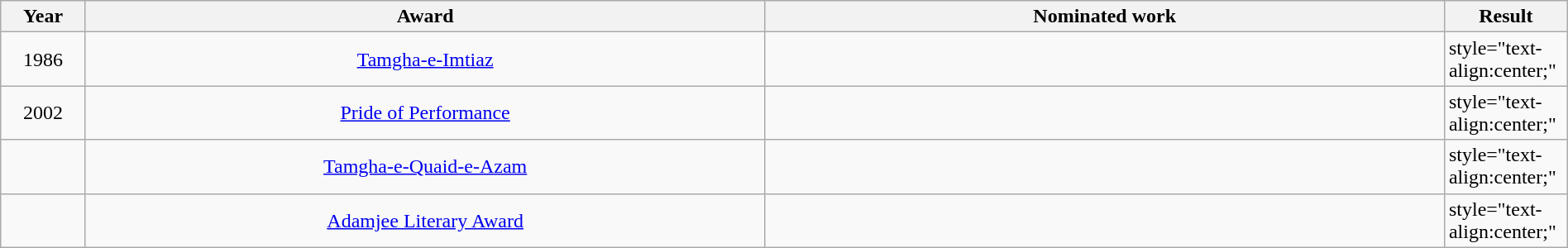<table class="wikitable sortable" width=100%>
<tr>
<th width=5%>Year</th>
<th style="width:40%;">Award</th>
<th style="width:40%;">Nominated work</th>
<th width=5%>Result</th>
</tr>
<tr>
<td style="text-align:center;">1986</td>
<td style="text-align:center;"><a href='#'>Tamgha-e-Imtiaz</a></td>
<td></td>
<td>style="text-align:center;"</td>
</tr>
<tr>
<td style="text-align:center;">2002</td>
<td style="text-align:center;"><a href='#'>Pride of Performance</a></td>
<td></td>
<td>style="text-align:center;"</td>
</tr>
<tr>
<td></td>
<td style="text-align:center;"><a href='#'>Tamgha-e-Quaid-e-Azam</a></td>
<td></td>
<td>style="text-align:center;"</td>
</tr>
<tr>
<td></td>
<td style="text-align:center;"><a href='#'>Adamjee Literary Award</a></td>
<td></td>
<td>style="text-align:center;"</td>
</tr>
</table>
